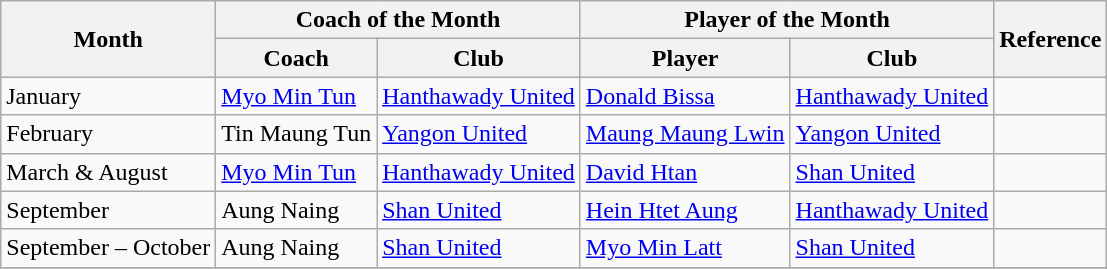<table class="wikitable">
<tr>
<th rowspan="2">Month</th>
<th colspan="2">Coach of the Month</th>
<th colspan="2">Player of the Month</th>
<th rowspan="2">Reference</th>
</tr>
<tr>
<th>Coach</th>
<th>Club</th>
<th>Player</th>
<th>Club</th>
</tr>
<tr>
<td>January</td>
<td> <a href='#'>Myo Min Tun</a></td>
<td><a href='#'>Hanthawady United</a></td>
<td> <a href='#'>Donald Bissa</a></td>
<td><a href='#'>Hanthawady United</a></td>
<td></td>
</tr>
<tr>
<td>February</td>
<td> Tin Maung Tun</td>
<td><a href='#'>Yangon United</a></td>
<td> <a href='#'>Maung Maung Lwin</a></td>
<td><a href='#'>Yangon United</a></td>
<td></td>
</tr>
<tr>
<td>March & August</td>
<td> <a href='#'>Myo Min Tun</a></td>
<td><a href='#'>Hanthawady United</a></td>
<td> <a href='#'>David Htan</a></td>
<td><a href='#'>Shan United</a></td>
<td></td>
</tr>
<tr>
<td>September</td>
<td> Aung Naing</td>
<td><a href='#'>Shan United</a></td>
<td> <a href='#'>Hein Htet Aung</a></td>
<td><a href='#'>Hanthawady United</a></td>
<td></td>
</tr>
<tr>
<td>September – October</td>
<td> Aung Naing</td>
<td><a href='#'>Shan United</a></td>
<td> <a href='#'>Myo Min Latt</a></td>
<td><a href='#'>Shan United</a></td>
<td></td>
</tr>
<tr>
</tr>
</table>
